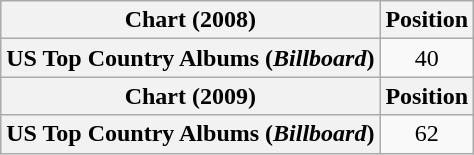<table class="wikitable plainrowheaders" style="text-align:center">
<tr>
<th scope="col">Chart (2008)</th>
<th scope="col">Position</th>
</tr>
<tr>
<th scope="row">US Top Country Albums (<em>Billboard</em>)</th>
<td>40</td>
</tr>
<tr>
<th scope="col">Chart (2009)</th>
<th scope="col">Position</th>
</tr>
<tr>
<th scope="row">US Top Country Albums (<em>Billboard</em>)</th>
<td>62</td>
</tr>
</table>
